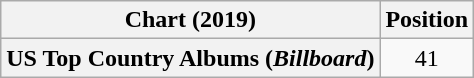<table class="wikitable plainrowheaders" style="text-align:center">
<tr>
<th scope="col">Chart (2019)</th>
<th scope="col">Position</th>
</tr>
<tr>
<th scope="row">US Top Country Albums (<em>Billboard</em>)</th>
<td>41</td>
</tr>
</table>
